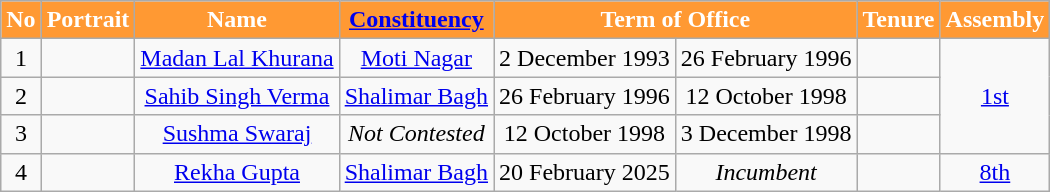<table class="wikitable" style="text-align:center;">
<tr>
<th style="background-color:#FF9933; color:white">No</th>
<th style="background-color:#FF9933; color:white">Portrait</th>
<th style="background-color:#FF9933; color:white">Name</th>
<th style="background-color:#FF9933; color:white"><a href='#'>Constituency</a></th>
<th colspan="2" style="background-color:#FF9933; color:white">Term of Office</th>
<th style="background-color:#FF9933; color:white">Tenure</th>
<th style="background-color:#FF9933; color:white">Assembly</th>
</tr>
<tr>
<td>1</td>
<td></td>
<td><a href='#'>Madan Lal Khurana</a></td>
<td><a href='#'>Moti Nagar</a></td>
<td>2 December 1993</td>
<td>26 February 1996</td>
<td></td>
<td rowspan="3"><a href='#'>1st</a></td>
</tr>
<tr>
<td>2</td>
<td><br></td>
<td scope="row"><a href='#'>Sahib Singh Verma</a></td>
<td><a href='#'>Shalimar Bagh</a></td>
<td>26 February 1996</td>
<td>12 October 1998</td>
<td></td>
</tr>
<tr>
<td>3</td>
<td></td>
<td><a href='#'>Sushma Swaraj</a></td>
<td><em>Not Contested</em></td>
<td>12 October 1998</td>
<td>3 December 1998</td>
<td></td>
</tr>
<tr>
<td>4</td>
<td></td>
<td><a href='#'>Rekha Gupta</a></td>
<td><a href='#'>Shalimar Bagh</a></td>
<td>20 February 2025</td>
<td><em>Incumbent</em></td>
<td></td>
<td><a href='#'>8th</a></td>
</tr>
</table>
